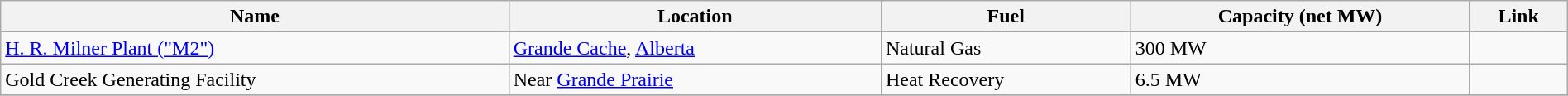<table class="wikitable" width="100%">
<tr>
<th>Name</th>
<th>Location</th>
<th>Fuel</th>
<th>Capacity (net MW)</th>
<th>Link</th>
</tr>
<tr>
<td><a href='#'>H. R. Milner Plant ("M2")</a></td>
<td><a href='#'>Grande Cache</a>, <a href='#'>Alberta</a></td>
<td>Natural Gas</td>
<td>300 MW</td>
<td></td>
</tr>
<tr>
<td>Gold Creek Generating Facility</td>
<td>Near <a href='#'>Grande Prairie</a></td>
<td>Heat Recovery</td>
<td>6.5 MW</td>
<td></td>
</tr>
<tr>
</tr>
</table>
